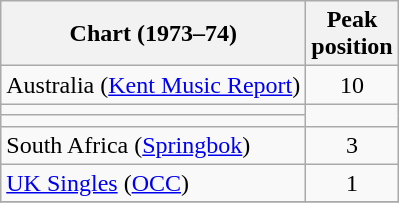<table class="wikitable sortable">
<tr>
<th>Chart (1973–74)</th>
<th>Peak<br>position</th>
</tr>
<tr>
<td>Australia (<a href='#'>Kent Music Report</a>)</td>
<td style="text-align:center;">10</td>
</tr>
<tr>
<td></td>
</tr>
<tr>
<td></td>
</tr>
<tr>
<td>South Africa (<a href='#'>Springbok</a>)</td>
<td align="center">3</td>
</tr>
<tr>
<td><a href='#'>UK Singles</a> (<a href='#'>OCC</a>)</td>
<td style="text-align:center;">1</td>
</tr>
<tr>
</tr>
</table>
